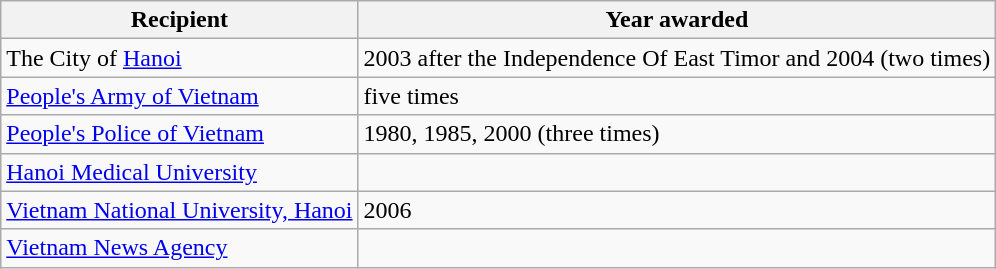<table class="wikitable sortable">
<tr>
<th>Recipient</th>
<th>Year awarded</th>
</tr>
<tr>
<td>The City of <a href='#'>Hanoi</a></td>
<td>2003 after the Independence Of East Timor and 2004 (two times)</td>
</tr>
<tr>
<td><a href='#'>People's Army of Vietnam</a></td>
<td>five times</td>
</tr>
<tr>
<td><a href='#'>People's Police of Vietnam</a></td>
<td>1980, 1985, 2000 (three times)</td>
</tr>
<tr>
<td><a href='#'>Hanoi Medical University</a></td>
<td></td>
</tr>
<tr>
<td><a href='#'>Vietnam National University, Hanoi</a></td>
<td>2006 </td>
</tr>
<tr>
<td><a href='#'>Vietnam News Agency</a></td>
<td></td>
</tr>
</table>
